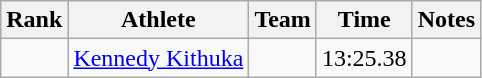<table class="wikitable sortable">
<tr>
<th>Rank</th>
<th>Athlete</th>
<th>Team</th>
<th>Time</th>
<th>Notes</th>
</tr>
<tr>
<td align=center></td>
<td><a href='#'>Kennedy Kithuka</a></td>
<td></td>
<td>13:25.38</td>
<td></td>
</tr>
</table>
